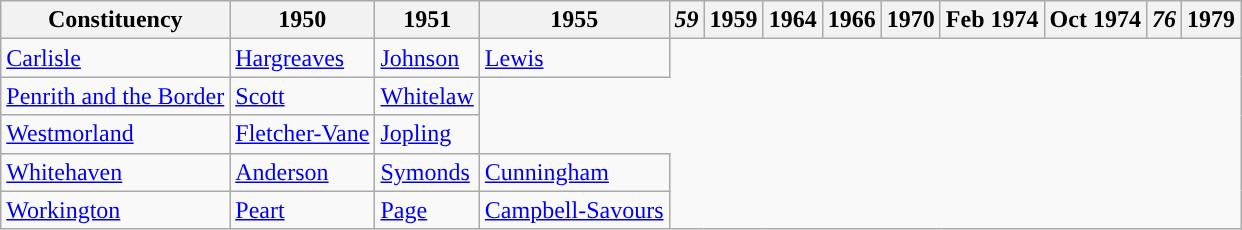<table class="wikitable">
<tr>
<th>Constituency</th>
<th>1950</th>
<th>1951</th>
<th>1955</th>
<th><em>59</em></th>
<th>1959</th>
<th>1964</th>
<th>1966</th>
<th>1970</th>
<th>Feb 1974</th>
<th>Oct 1974</th>
<th><em>76</em></th>
<th>1979</th>
</tr>
<tr>
<td><a href='#'>Carlisle</a></td>
<td><a href='#'>Hargreaves</a></td>
<td><a href='#'>Johnson</a></td>
<td><a href='#'>Lewis</a></td>
</tr>
<tr>
<td><a href='#'>Penrith and the Border</a></td>
<td><a href='#'>Scott</a></td>
<td><a href='#'>Whitelaw</a></td>
</tr>
<tr>
<td><a href='#'>Westmorland</a></td>
<td><a href='#'>Fletcher-Vane</a></td>
<td><a href='#'>Jopling</a></td>
</tr>
<tr>
<td><a href='#'>Whitehaven</a></td>
<td><a href='#'>Anderson</a></td>
<td><a href='#'>Symonds</a></td>
<td><a href='#'>Cunningham</a></td>
</tr>
<tr>
<td><a href='#'>Workington</a></td>
<td><a href='#'>Peart</a></td>
<td><a href='#'>Page</a></td>
<td><a href='#'>Campbell-Savours</a></td>
</tr>
</table>
